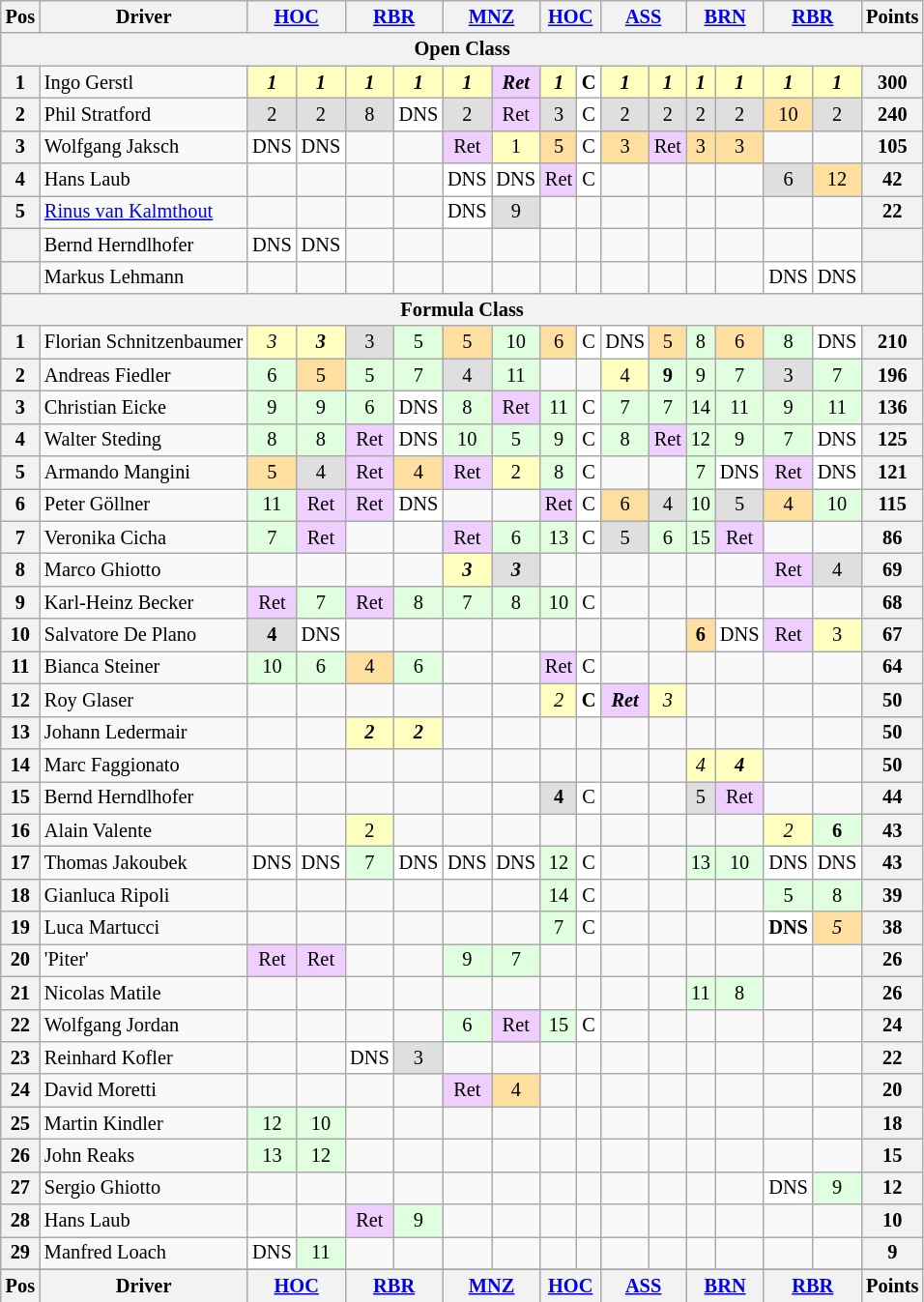<table class="wikitable" style="font-size: 85%; text-align: center;">
<tr valign="top">
<th valign=middle>Pos</th>
<th valign=middle>Driver</th>
<th colspan=2><a href='#'>HOC</a><br></th>
<th colspan=2><a href='#'>RBR</a><br></th>
<th colspan=2><a href='#'>MNZ</a><br></th>
<th colspan=2><a href='#'>HOC</a><br></th>
<th colspan=2><a href='#'>ASS</a><br></th>
<th colspan=2><a href='#'>BRN</a><br></th>
<th colspan=2><a href='#'>RBR</a><br></th>
<th valign=middle>Points</th>
</tr>
<tr>
<th colspan=17>Open Class</th>
</tr>
<tr>
<th>1</th>
<td align=left> Ingo Gerstl</td>
<td style="background:#FFFFBF;"><strong><em>1</em></strong></td>
<td style="background:#FFFFBF;"><strong><em>1</em></strong></td>
<td style="background:#FFFFBF;"><strong><em>1</em></strong></td>
<td style="background:#FFFFBF;"><strong><em>1</em></strong></td>
<td style="background:#FFFFBF;"><strong><em>1</em></strong></td>
<td style="background:#EFCFFF;"><strong><em>Ret</em></strong></td>
<td style="background:#FFFFBF;"><strong><em>1</em></strong></td>
<td style="background:#FFFFFF;"><strong>C</strong></td>
<td style="background:#FFFFBF;"><strong><em>1</em></strong></td>
<td style="background:#FFFFBF;"><strong><em>1</em></strong></td>
<td style="background:#FFFFBF;"><strong><em>1</em></strong></td>
<td style="background:#FFFFBF;"><strong><em>1</em></strong></td>
<td style="background:#FFFFBF;"><strong><em>1</em></strong></td>
<td style="background:#FFFFBF;"><strong><em>1</em></strong></td>
<th>300</th>
</tr>
<tr>
<th>2</th>
<td align=left> Phil Stratford</td>
<td style="background:#DFDFDF;">2</td>
<td style="background:#DFDFDF;">2</td>
<td style="background:#DFDFDF;">8</td>
<td style="background:#FFFFFF;">DNS</td>
<td style="background:#DFDFDF;">2</td>
<td style="background:#EFCFFF;">Ret</td>
<td style="background:#DFDFDF;">3</td>
<td style="background:#FFFFFF;">C</td>
<td style="background:#DFDFDF;">2</td>
<td style="background:#DFDFDF;">2</td>
<td style="background:#DFDFDF;">2</td>
<td style="background:#DFDFDF;">2</td>
<td style="background:#FFDF9F;">10</td>
<td style="background:#DFDFDF;">2</td>
<th>240</th>
</tr>
<tr>
<th>3</th>
<td align=left> Wolfgang Jaksch</td>
<td style="background:#FFFFFF;">DNS</td>
<td style="background:#FFFFFF;">DNS</td>
<td></td>
<td></td>
<td style="background:#EFCFFF;">Ret</td>
<td style="background:#FFFFBF;">1</td>
<td style="background:#FFDF9F;">5</td>
<td style="background:#FFFFFF;">C</td>
<td style="background:#FFDF9F;">3</td>
<td style="background:#EFCFFF;">Ret</td>
<td style="background:#FFDF9F;">3</td>
<td style="background:#FFDF9F;">3</td>
<td></td>
<td></td>
<th>105</th>
</tr>
<tr>
<th>4</th>
<td align=left> Hans Laub</td>
<td></td>
<td></td>
<td></td>
<td></td>
<td style="background:#FFFFFF;">DNS</td>
<td style="background:#FFFFFF;">DNS</td>
<td style="background:#EFCFFF;">Ret</td>
<td style="background:#FFFFFF;">C</td>
<td></td>
<td></td>
<td></td>
<td></td>
<td style="background:#DFDFDF;">6</td>
<td style="background:#FFDF9F;">12</td>
<th>42</th>
</tr>
<tr>
<th>5</th>
<td align=left> <a href='#'>Rinus van Kalmthout</a></td>
<td></td>
<td></td>
<td></td>
<td></td>
<td style="background:#FFFFFF;">DNS</td>
<td style="background:#DFDFDF;">9</td>
<td></td>
<td></td>
<td></td>
<td></td>
<td></td>
<td></td>
<td></td>
<td></td>
<th>22</th>
</tr>
<tr>
<th></th>
<td align=left> Bernd Herndlhofer</td>
<td style="background:#FFFFFF;">DNS</td>
<td style="background:#FFFFFF;">DNS</td>
<td></td>
<td></td>
<td></td>
<td></td>
<td></td>
<td></td>
<td></td>
<td></td>
<td></td>
<td></td>
<td></td>
<td></td>
<th></th>
</tr>
<tr>
<th></th>
<td align=left> Markus Lehmann</td>
<td></td>
<td></td>
<td></td>
<td></td>
<td></td>
<td></td>
<td></td>
<td></td>
<td></td>
<td></td>
<td></td>
<td></td>
<td style="background:#FFFFFF;">DNS</td>
<td style="background:#FFFFFF;">DNS</td>
<th></th>
</tr>
<tr>
<th colspan=17>Formula Class</th>
</tr>
<tr>
<th>1</th>
<td align=left> Florian Schnitzenbaumer</td>
<td style="background:#FFFFBF;"><em>3</em></td>
<td style="background:#FFFFBF;"><strong><em>3</em></strong></td>
<td style="background:#DFDFDF;">3</td>
<td style="background:#DFFFDF;">5</td>
<td style="background:#FFDF9F;">5</td>
<td style="background:#DFFFDF;">10</td>
<td style="background:#FFDF9F;">6</td>
<td style="background:#FFFFFF;">C</td>
<td style="background:#FFFFFF;">DNS</td>
<td style="background:#FFDF9F;">5</td>
<td style="background:#DFFFDF;">8</td>
<td style="background:#FFDF9F;">6</td>
<td style="background:#DFFFDF;">8</td>
<td style="background:#FFFFFF;">DNS</td>
<th>210</th>
</tr>
<tr>
<th>2</th>
<td align=left> Andreas Fiedler</td>
<td style="background:#DFFFDF;">6</td>
<td style="background:#FFDF9F;">5</td>
<td style="background:#DFFFDF;">5</td>
<td style="background:#DFFFDF;">7</td>
<td style="background:#DFDFDF;">4</td>
<td style="background:#DFFFDF;">11</td>
<td></td>
<td></td>
<td style="background:#FFFFBF;">4</td>
<td style="background:#DFFFDF;"><strong>9</strong></td>
<td style="background:#DFFFDF;">9</td>
<td style="background:#DFFFDF;">7</td>
<td style="background:#DFDFDF;">3</td>
<td style="background:#DFFFDF;">7</td>
<th>196</th>
</tr>
<tr>
<th>3</th>
<td align=left> Christian Eicke</td>
<td style="background:#DFFFDF;">9</td>
<td style="background:#DFFFDF;">9</td>
<td style="background:#DFFFDF;">6</td>
<td style="background:#FFFFFF;">DNS</td>
<td style="background:#DFFFDF;">8</td>
<td style="background:#EFCFFF;">Ret</td>
<td style="background:#DFFFDF;">11</td>
<td style="background:#FFFFFF;">C</td>
<td style="background:#DFFFDF;">7</td>
<td style="background:#DFFFDF;">7</td>
<td style="background:#DFFFDF;">14</td>
<td style="background:#DFFFDF;">11</td>
<td style="background:#DFFFDF;">9</td>
<td style="background:#DFFFDF;">11</td>
<th>136</th>
</tr>
<tr>
<th>4</th>
<td align=left> Walter Steding</td>
<td style="background:#DFFFDF;">8</td>
<td style="background:#DFFFDF;">8</td>
<td style="background:#EFCFFF;">Ret</td>
<td style="background:#FFFFFF;">DNS</td>
<td style="background:#DFFFDF;">10</td>
<td style="background:#DFFFDF;">5</td>
<td style="background:#DFFFDF;">9</td>
<td style="background:#FFFFFF;">C</td>
<td style="background:#DFFFDF;">8</td>
<td style="background:#EFCFFF;">Ret</td>
<td style="background:#DFFFDF;">12</td>
<td style="background:#DFFFDF;">9</td>
<td style="background:#DFFFDF;">7</td>
<td style="background:#FFFFFF;">DNS</td>
<th>125</th>
</tr>
<tr>
<th>5</th>
<td align=left> Armando Mangini</td>
<td style="background:#FFDF9F;">5</td>
<td style="background:#DFDFDF;">4</td>
<td style="background:#EFCFFF;">Ret</td>
<td style="background:#FFDF9F;">4</td>
<td style="background:#EFCFFF;">Ret</td>
<td style="background:#FFFFBF;">2</td>
<td style="background:#DFFFDF;">8</td>
<td style="background:#FFFFFF;">C</td>
<td></td>
<td></td>
<td style="background:#DFFFDF;">7</td>
<td style="background:#FFFFFF;">DNS</td>
<td style="background:#EFCFFF;">Ret</td>
<td style="background:#FFFFFF;">DNS</td>
<th>121</th>
</tr>
<tr>
<th>6</th>
<td align=left> Peter Göllner</td>
<td style="background:#DFFFDF;">11</td>
<td style="background:#EFCFFF;">Ret</td>
<td style="background:#EFCFFF;">Ret</td>
<td style="background:#FFFFFF;">DNS</td>
<td></td>
<td></td>
<td style="background:#EFCFFF;">Ret</td>
<td style="background:#FFFFFF;">C</td>
<td style="background:#FFDF9F;">6</td>
<td style="background:#DFDFDF;">4</td>
<td style="background:#DFFFDF;">10</td>
<td style="background:#DFDFDF;">5</td>
<td style="background:#FFDF9F;">4</td>
<td style="background:#DFFFDF;">10</td>
<th>115</th>
</tr>
<tr>
<th>7</th>
<td align=left> Veronika Cicha</td>
<td style="background:#DFFFDF;">7</td>
<td style="background:#EFCFFF;">Ret</td>
<td></td>
<td></td>
<td style="background:#EFCFFF;">Ret</td>
<td style="background:#DFFFDF;">6</td>
<td style="background:#DFFFDF;">13</td>
<td style="background:#FFFFFF;">C</td>
<td style="background:#DFDFDF;">5</td>
<td style="background:#DFFFDF;">6</td>
<td style="background:#DFFFDF;">15</td>
<td style="background:#EFCFFF;">Ret</td>
<td></td>
<td></td>
<th>86</th>
</tr>
<tr>
<th>8</th>
<td align=left> Marco Ghiotto</td>
<td></td>
<td></td>
<td></td>
<td></td>
<td style="background:#FFFFBF;"><strong><em>3</em></strong></td>
<td style="background:#DFDFDF;"><strong><em>3</em></strong></td>
<td></td>
<td></td>
<td></td>
<td></td>
<td></td>
<td></td>
<td style="background:#EFCFFF;">Ret</td>
<td style="background:#DFDFDF;">4</td>
<th>69</th>
</tr>
<tr>
<th>9</th>
<td align=left> Karl-Heinz Becker</td>
<td style="background:#EFCFFF;">Ret</td>
<td style="background:#DFFFDF;">7</td>
<td style="background:#EFCFFF;">Ret</td>
<td style="background:#DFFFDF;">8</td>
<td style="background:#DFFFDF;">7</td>
<td style="background:#DFFFDF;">8</td>
<td style="background:#DFFFDF;">10</td>
<td style="background:#FFFFFF;">C</td>
<td></td>
<td></td>
<td></td>
<td></td>
<td></td>
<td></td>
<th>68</th>
</tr>
<tr>
<th>10</th>
<td align=left> Salvatore De Plano</td>
<td style="background:#DFDFDF;"><strong>4</strong></td>
<td style="background:#FFFFFF;">DNS</td>
<td></td>
<td></td>
<td></td>
<td></td>
<td></td>
<td></td>
<td></td>
<td></td>
<td style="background:#FFDF9F;"><strong>6</strong></td>
<td style="background:#FFFFFF;">DNS</td>
<td style="background:#EFCFFF;">Ret</td>
<td style="background:#FFFFBF;">3</td>
<th>67</th>
</tr>
<tr>
<th>11</th>
<td align=left> Bianca Steiner</td>
<td style="background:#DFFFDF;">10</td>
<td style="background:#DFFFDF;">6</td>
<td style="background:#FFDF9F;">4</td>
<td style="background:#DFFFDF;">6</td>
<td></td>
<td></td>
<td style="background:#EFCFFF;">Ret</td>
<td style="background:#FFFFFF;">C</td>
<td></td>
<td></td>
<td></td>
<td></td>
<td></td>
<td></td>
<th>64</th>
</tr>
<tr>
<th>12</th>
<td align=left> Roy Glaser</td>
<td></td>
<td></td>
<td></td>
<td></td>
<td></td>
<td></td>
<td style="background:#FFFFBF;"><em>2</em></td>
<td style="background:#FFFFFF;"><strong>C</strong></td>
<td style="background:#EFCFFF;"><strong><em>Ret</em></strong></td>
<td style="background:#FFFFBF;"><em>3</em></td>
<td></td>
<td></td>
<td></td>
<td></td>
<th>50</th>
</tr>
<tr>
<th>13</th>
<td align=left> Johann Ledermair</td>
<td></td>
<td></td>
<td style="background:#FFFFBF;"><strong><em>2</em></strong></td>
<td style="background:#FFFFBF;"><strong><em>2</em></strong></td>
<td></td>
<td></td>
<td></td>
<td></td>
<td></td>
<td></td>
<td></td>
<td></td>
<td></td>
<td></td>
<th>50</th>
</tr>
<tr>
<th>14</th>
<td align=left> Marc Faggionato</td>
<td></td>
<td></td>
<td></td>
<td></td>
<td></td>
<td></td>
<td></td>
<td></td>
<td></td>
<td></td>
<td style="background:#FFFFBF;"><em>4</em></td>
<td style="background:#FFFFBF;"><strong><em>4</em></strong></td>
<td></td>
<td></td>
<th>50</th>
</tr>
<tr>
<th>15</th>
<td align=left> Bernd Herndlhofer</td>
<td></td>
<td></td>
<td></td>
<td></td>
<td></td>
<td></td>
<td style="background:#DFDFDF;"><strong>4</strong></td>
<td style="background:#FFFFFF;">C</td>
<td></td>
<td></td>
<td style="background:#DFDFDF;">5</td>
<td style="background:#EFCFFF;">Ret</td>
<td></td>
<td></td>
<th>44</th>
</tr>
<tr>
<th>16</th>
<td align=left> Alain Valente</td>
<td></td>
<td></td>
<td bgcolor="#FBFFBF">2</td>
<td></td>
<td></td>
<td></td>
<td></td>
<td></td>
<td></td>
<td></td>
<td></td>
<td></td>
<td style="background:#FFFFBF;"><em>2</em></td>
<td style="background:#DFFFDF;"><strong>6</strong></td>
<th>43</th>
</tr>
<tr>
<th>17</th>
<td align=left> Thomas Jakoubek</td>
<td style="background:#FFFFFF;">DNS</td>
<td style="background:#FFFFFF;">DNS</td>
<td style="background:#DFFFDF;">7</td>
<td style="background:#FFFFFF;">DNS</td>
<td style="background:#FFFFFF;">DNS</td>
<td style="background:#FFFFFF;">DNS</td>
<td style="background:#DFFFDF;">12</td>
<td style="background:#FFFFFF;">C</td>
<td></td>
<td></td>
<td style="background:#DFFFDF;">13</td>
<td style="background:#DFFFDF;">10</td>
<td style="background:#FFFFFF;">DNS</td>
<td style="background:#FFFFFF;">DNS</td>
<th>43</th>
</tr>
<tr>
<th>18</th>
<td align=left> Gianluca Ripoli</td>
<td></td>
<td></td>
<td></td>
<td></td>
<td></td>
<td></td>
<td style="background:#DFFFDF;">14</td>
<td style="background:#FFFFFF;">C</td>
<td></td>
<td></td>
<td></td>
<td></td>
<td style="background:#DFFFDF;">5</td>
<td style="background:#DFFFDF;">8</td>
<th>39</th>
</tr>
<tr>
<th>19</th>
<td align=left> Luca Martucci</td>
<td></td>
<td></td>
<td></td>
<td></td>
<td></td>
<td></td>
<td style="background:#DFFFDF;">7</td>
<td style="background:#FFFFFF;">C</td>
<td></td>
<td></td>
<td></td>
<td></td>
<td style="background:#FFFFFF;"><strong>DNS</strong></td>
<td style="background:#FFDF9F;"><em>5</em></td>
<th>38</th>
</tr>
<tr>
<th>20</th>
<td align=left> 'Piter'</td>
<td style="background:#EFCFFF;">Ret</td>
<td style="background:#EFCFFF;">Ret</td>
<td></td>
<td></td>
<td style="background:#DFFFDF;">9</td>
<td style="background:#DFFFDF;">7</td>
<td></td>
<td></td>
<td></td>
<td></td>
<td></td>
<td></td>
<td></td>
<td></td>
<th>26</th>
</tr>
<tr>
<th>21</th>
<td align=left> Nicolas Matile</td>
<td></td>
<td></td>
<td></td>
<td></td>
<td></td>
<td></td>
<td></td>
<td></td>
<td></td>
<td></td>
<td style="background:#DFFFDF;">11</td>
<td style="background:#DFFFDF;">8</td>
<td></td>
<td></td>
<th>26</th>
</tr>
<tr>
<th>22</th>
<td align=left> Wolfgang Jordan</td>
<td></td>
<td></td>
<td></td>
<td></td>
<td style="background:#DFFFDF;">6</td>
<td style="background:#EFCFFF;">Ret</td>
<td style="background:#DFFFDF;">15</td>
<td style="background:#FFFFFF;">C</td>
<td></td>
<td></td>
<td></td>
<td></td>
<td></td>
<td></td>
<th>24</th>
</tr>
<tr>
<th>23</th>
<td align=left> Reinhard Kofler</td>
<td></td>
<td></td>
<td style="background:#FFFFFF;">DNS</td>
<td style="background:#DFDFDF;">3</td>
<td></td>
<td></td>
<td></td>
<td></td>
<td></td>
<td></td>
<td></td>
<td></td>
<td></td>
<td></td>
<th>22</th>
</tr>
<tr>
<th>24</th>
<td align=left> David Moretti</td>
<td></td>
<td></td>
<td></td>
<td></td>
<td style="background:#EFCFFF;">Ret</td>
<td style="background:#FFDF9F;">4</td>
<td></td>
<td></td>
<td></td>
<td></td>
<td></td>
<td></td>
<td></td>
<td></td>
<th>20</th>
</tr>
<tr>
<th>25</th>
<td align=left> Martin Kindler</td>
<td style="background:#DFFFDF;">12</td>
<td style="background:#DFFFDF;">10</td>
<td></td>
<td></td>
<td></td>
<td></td>
<td></td>
<td></td>
<td></td>
<td></td>
<td></td>
<td></td>
<td></td>
<td></td>
<th>18</th>
</tr>
<tr>
<th>26</th>
<td align=left> John Reaks</td>
<td style="background:#DFFFDF;">13</td>
<td style="background:#DFFFDF;">12</td>
<td></td>
<td></td>
<td></td>
<td></td>
<td></td>
<td></td>
<td></td>
<td></td>
<td></td>
<td></td>
<td></td>
<td></td>
<th>15</th>
</tr>
<tr>
<th>27</th>
<td align=left> Sergio Ghiotto</td>
<td></td>
<td></td>
<td></td>
<td></td>
<td></td>
<td></td>
<td></td>
<td></td>
<td></td>
<td></td>
<td></td>
<td></td>
<td style="background:#FFFFFF;">DNS</td>
<td style="background:#DFFFDF;">9</td>
<th>12</th>
</tr>
<tr>
<th>28</th>
<td align=left> Hans Laub</td>
<td></td>
<td></td>
<td style="background:#EFCFFF;">Ret</td>
<td style="background:#DFFFDF;">9</td>
<td></td>
<td></td>
<td></td>
<td></td>
<td></td>
<td></td>
<td></td>
<td></td>
<td></td>
<td></td>
<th>10</th>
</tr>
<tr>
<th>29</th>
<td align=left> Manfred Loach</td>
<td style="background:#FFFFFF;">DNS</td>
<td style="background:#DFFFDF;">11</td>
<td></td>
<td></td>
<td></td>
<td></td>
<td></td>
<td></td>
<td></td>
<td></td>
<td></td>
<td></td>
<td></td>
<td></td>
<th>9</th>
</tr>
<tr>
</tr>
<tr valign="bottom">
<th valign=middle>Pos</th>
<th valign=middle>Driver</th>
<th colspan=2><a href='#'>HOC</a><br></th>
<th colspan=2><a href='#'>RBR</a><br></th>
<th colspan=2><a href='#'>MNZ</a><br></th>
<th colspan=2><a href='#'>HOC</a><br></th>
<th colspan=2><a href='#'>ASS</a><br></th>
<th colspan=2><a href='#'>BRN</a><br></th>
<th colspan=2><a href='#'>RBR</a><br></th>
<th valign=middle>Points</th>
</tr>
<tr>
</tr>
</table>
